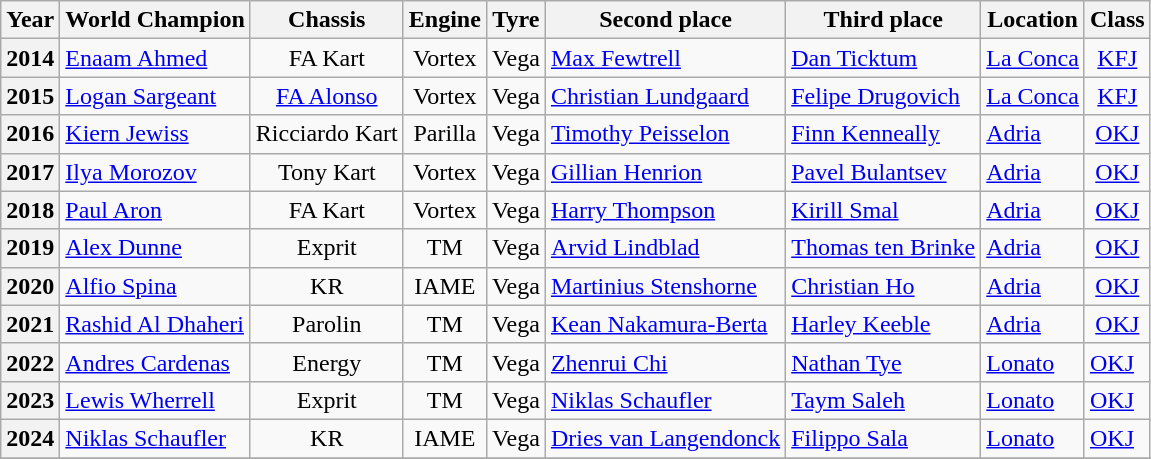<table class="wikitable">
<tr>
<th>Year</th>
<th>World Champion</th>
<th>Chassis</th>
<th>Engine</th>
<th>Tyre</th>
<th>Second place</th>
<th>Third place</th>
<th>Location</th>
<th>Class</th>
</tr>
<tr>
<th>2014</th>
<td> <a href='#'>Enaam Ahmed</a></td>
<td style="text-align:center;">FA Kart</td>
<td style="text-align:center;">Vortex</td>
<td style="text-align:center;">Vega</td>
<td> <a href='#'>Max Fewtrell</a></td>
<td> <a href='#'>Dan Ticktum</a></td>
<td> <a href='#'>La Conca</a></td>
<td style="text-align:center;"><a href='#'>KFJ</a></td>
</tr>
<tr>
<th>2015</th>
<td> <a href='#'>Logan Sargeant</a></td>
<td style="text-align:center;"><a href='#'>FA Alonso</a></td>
<td style="text-align:center;">Vortex</td>
<td style="text-align:center;">Vega</td>
<td> <a href='#'>Christian Lundgaard</a></td>
<td> <a href='#'>Felipe Drugovich</a></td>
<td> <a href='#'>La Conca</a></td>
<td style="text-align:center;"><a href='#'>KFJ</a></td>
</tr>
<tr>
<th>2016</th>
<td> <a href='#'>Kiern Jewiss</a></td>
<td style="text-align:center;">Ricciardo Kart</td>
<td style="text-align:center;">Parilla</td>
<td style="text-align:center;">Vega</td>
<td> <a href='#'>Timothy Peisselon</a></td>
<td> <a href='#'>Finn Kenneally</a></td>
<td> <a href='#'>Adria</a></td>
<td style="text-align:center;"><a href='#'>OKJ</a></td>
</tr>
<tr>
<th>2017</th>
<td> <a href='#'>Ilya Morozov</a></td>
<td style="text-align:center;">Tony Kart</td>
<td style="text-align:center;">Vortex</td>
<td style="text-align:center;">Vega</td>
<td> <a href='#'>Gillian Henrion</a></td>
<td> <a href='#'>Pavel Bulantsev</a></td>
<td> <a href='#'>Adria</a></td>
<td style="text-align:center;"><a href='#'>OKJ</a></td>
</tr>
<tr>
<th>2018</th>
<td> <a href='#'>Paul Aron</a></td>
<td style="text-align:center;">FA Kart</td>
<td style="text-align:center;">Vortex</td>
<td style="text-align:center;">Vega</td>
<td> <a href='#'>Harry Thompson</a></td>
<td> <a href='#'>Kirill Smal</a></td>
<td> <a href='#'>Adria</a></td>
<td style="text-align:center;"><a href='#'>OKJ</a></td>
</tr>
<tr>
<th>2019</th>
<td> <a href='#'>Alex Dunne</a></td>
<td style="text-align:center;">Exprit</td>
<td style="text-align:center;">TM</td>
<td style="text-align:center;">Vega</td>
<td> <a href='#'>Arvid Lindblad</a></td>
<td> <a href='#'>Thomas ten Brinke</a></td>
<td> <a href='#'>Adria</a></td>
<td style="text-align:center;"><a href='#'>OKJ</a></td>
</tr>
<tr>
<th>2020</th>
<td> <a href='#'>Alfio Spina</a></td>
<td style="text-align:center;">KR</td>
<td style="text-align:center;">IAME</td>
<td style="text-align:center;">Vega</td>
<td> <a href='#'>Martinius Stenshorne</a></td>
<td> <a href='#'>Christian Ho</a></td>
<td> <a href='#'>Adria</a></td>
<td style="text-align:center;"><a href='#'>OKJ</a></td>
</tr>
<tr>
<th>2021</th>
<td> <a href='#'>Rashid Al Dhaheri</a></td>
<td style="text-align:center;">Parolin</td>
<td style="text-align:center;">TM</td>
<td style="text-align:center;">Vega</td>
<td> <a href='#'>Kean Nakamura-Berta</a></td>
<td> <a href='#'>Harley Keeble</a></td>
<td> <a href='#'>Adria</a></td>
<td style="text-align:center;"><a href='#'>OKJ</a></td>
</tr>
<tr>
<th>2022</th>
<td> <a href='#'>Andres Cardenas</a></td>
<td style="text-align:center;">Energy</td>
<td style="text-align:center;">TM</td>
<td style="text-align:center;">Vega</td>
<td> <a href='#'>Zhenrui Chi</a></td>
<td> <a href='#'>Nathan Tye</a></td>
<td> <a href='#'>Lonato</a></td>
<td><a href='#'>OKJ</a></td>
</tr>
<tr>
<th>2023</th>
<td> <a href='#'>Lewis Wherrell</a></td>
<td style="text-align:center;">Exprit</td>
<td style="text-align:center;">TM</td>
<td style="text-align:center;">Vega</td>
<td> <a href='#'>Niklas Schaufler</a></td>
<td> <a href='#'>Taym Saleh</a></td>
<td> <a href='#'>Lonato</a></td>
<td><a href='#'>OKJ</a></td>
</tr>
<tr>
<th>2024</th>
<td> <a href='#'>Niklas Schaufler</a></td>
<td style="text-align:center;">KR</td>
<td style="text-align:center;">IAME</td>
<td style="text-align:center;">Vega</td>
<td> <a href='#'>Dries van Langendonck</a></td>
<td> <a href='#'>Filippo Sala</a></td>
<td> <a href='#'>Lonato</a></td>
<td><a href='#'>OKJ</a></td>
</tr>
<tr>
</tr>
</table>
